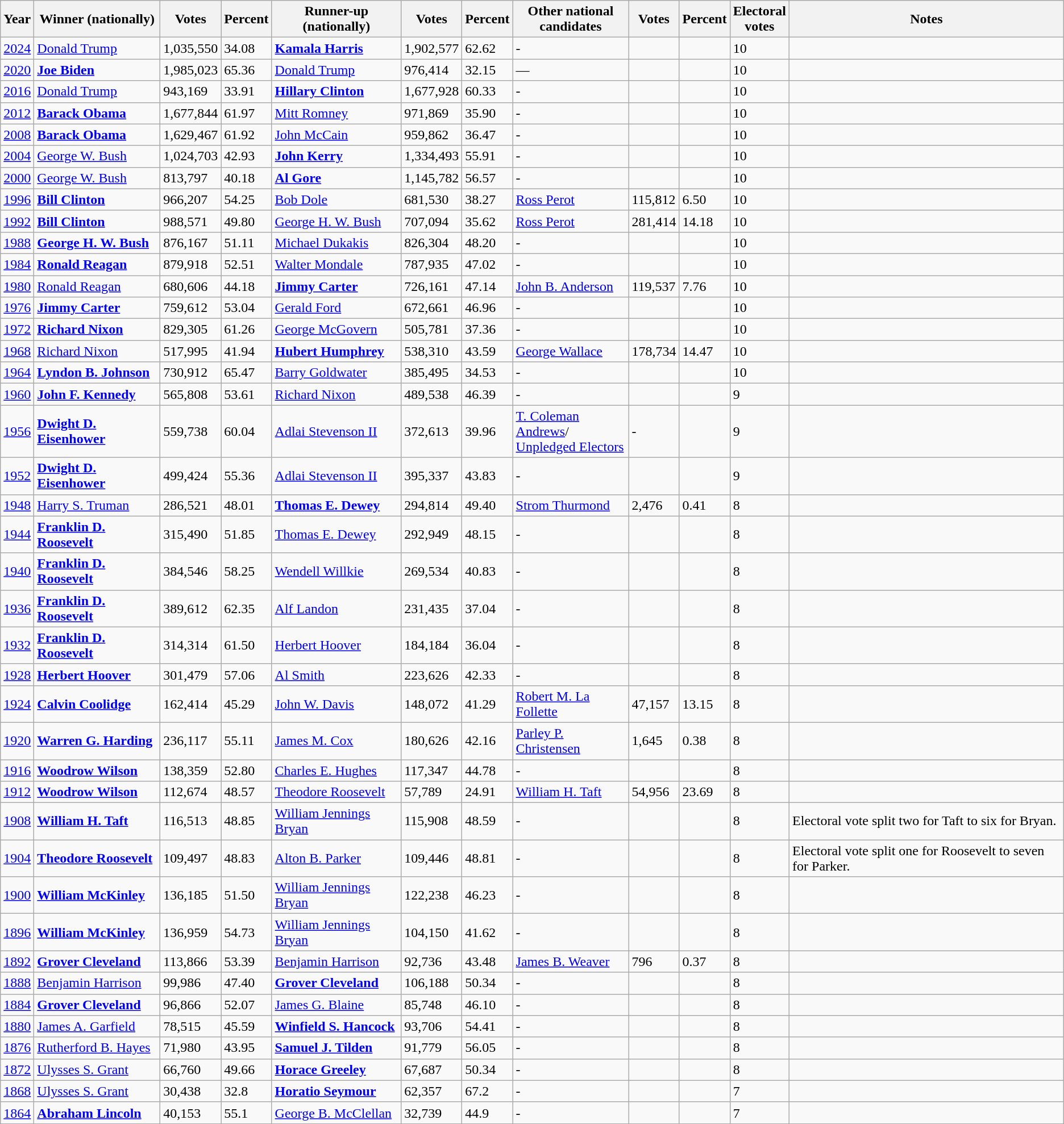<table class="wikitable sortable">
<tr>
<th data-sort-type="number">Year</th>
<th>Winner (nationally)</th>
<th data-sort-type="number">Votes</th>
<th data-sort-type="number">Percent</th>
<th>Runner-up (nationally)</th>
<th data-sort-type="number">Votes</th>
<th data-sort-type="number">Percent</th>
<th>Other national<br>candidates</th>
<th data-sort-type="number">Votes</th>
<th data-sort-type="number">Percent</th>
<th data-sort-type="number">Electoral<br>votes</th>
<th class="unsortable">Notes</th>
</tr>
<tr>
<td><a href='#'>2024</a></td>
<td><a href='#'>Donald Trump</a></td>
<td>1,035,550</td>
<td>34.08</td>
<td><strong><a href='#'>Kamala Harris</a></strong></td>
<td>1,902,577</td>
<td>62.62</td>
<td>-</td>
<td></td>
<td></td>
<td>10</td>
<td></td>
</tr>
<tr>
<td><a href='#'>2020</a></td>
<td><strong><a href='#'>Joe Biden</a></strong></td>
<td>1,985,023</td>
<td>65.36</td>
<td><a href='#'>Donald Trump</a></td>
<td>976,414</td>
<td>32.15</td>
<td>—</td>
<td></td>
<td></td>
<td>10</td>
<td></td>
</tr>
<tr>
<td><a href='#'>2016</a></td>
<td><a href='#'>Donald Trump</a></td>
<td>943,169</td>
<td>33.91</td>
<td><strong><a href='#'>Hillary Clinton</a></strong></td>
<td>1,677,928</td>
<td>60.33</td>
<td>-</td>
<td></td>
<td></td>
<td>10</td>
<td></td>
</tr>
<tr>
<td><a href='#'>2012</a></td>
<td><strong><a href='#'>Barack Obama</a></strong></td>
<td>1,677,844</td>
<td>61.97</td>
<td><a href='#'>Mitt Romney</a></td>
<td>971,869</td>
<td>35.90</td>
<td>-</td>
<td></td>
<td></td>
<td>10</td>
<td></td>
</tr>
<tr>
<td><a href='#'>2008</a></td>
<td><strong><a href='#'>Barack Obama</a></strong></td>
<td>1,629,467</td>
<td>61.92</td>
<td><a href='#'>John McCain</a></td>
<td>959,862</td>
<td>36.47</td>
<td>-</td>
<td></td>
<td></td>
<td>10</td>
<td></td>
</tr>
<tr>
<td><a href='#'>2004</a></td>
<td><a href='#'>George W. Bush</a></td>
<td>1,024,703</td>
<td>42.93</td>
<td><strong><a href='#'>John Kerry</a></strong></td>
<td>1,334,493</td>
<td>55.91</td>
<td>-</td>
<td></td>
<td></td>
<td>10</td>
<td></td>
</tr>
<tr>
<td><a href='#'>2000</a></td>
<td><a href='#'>George W. Bush</a></td>
<td>813,797</td>
<td>40.18</td>
<td><strong><a href='#'>Al Gore</a></strong></td>
<td>1,145,782</td>
<td>56.57</td>
<td>-</td>
<td></td>
<td></td>
<td>10</td>
<td></td>
</tr>
<tr>
<td><a href='#'>1996</a></td>
<td><strong><a href='#'>Bill Clinton</a></strong></td>
<td>966,207</td>
<td>54.25</td>
<td><a href='#'>Bob Dole</a></td>
<td>681,530</td>
<td>38.27</td>
<td><a href='#'>Ross Perot</a></td>
<td>115,812</td>
<td>6.50</td>
<td>10</td>
<td></td>
</tr>
<tr>
<td><a href='#'>1992</a></td>
<td><strong><a href='#'>Bill Clinton</a></strong></td>
<td>988,571</td>
<td>49.80</td>
<td><a href='#'>George H. W. Bush</a></td>
<td>707,094</td>
<td>35.62</td>
<td><a href='#'>Ross Perot</a></td>
<td>281,414</td>
<td>14.18</td>
<td>10</td>
<td></td>
</tr>
<tr>
<td><a href='#'>1988</a></td>
<td><strong><a href='#'>George H. W. Bush</a></strong></td>
<td>876,167</td>
<td>51.11</td>
<td><a href='#'>Michael Dukakis</a></td>
<td>826,304</td>
<td>48.20</td>
<td>-</td>
<td></td>
<td></td>
<td>10</td>
<td></td>
</tr>
<tr>
<td><a href='#'>1984</a></td>
<td><strong><a href='#'>Ronald Reagan</a></strong></td>
<td>879,918</td>
<td>52.51</td>
<td><a href='#'>Walter Mondale</a></td>
<td>787,935</td>
<td>47.02</td>
<td>-</td>
<td></td>
<td></td>
<td>10</td>
<td></td>
</tr>
<tr>
<td><a href='#'>1980</a></td>
<td><a href='#'>Ronald Reagan</a></td>
<td>680,606</td>
<td>44.18</td>
<td><strong><a href='#'>Jimmy Carter</a></strong></td>
<td>726,161</td>
<td>47.14</td>
<td><a href='#'>John B. Anderson</a></td>
<td>119,537</td>
<td>7.76</td>
<td>10</td>
<td></td>
</tr>
<tr>
<td><a href='#'>1976</a></td>
<td><strong><a href='#'>Jimmy Carter</a></strong></td>
<td>759,612</td>
<td>53.04</td>
<td><a href='#'>Gerald Ford</a></td>
<td>672,661</td>
<td>46.96</td>
<td>-</td>
<td></td>
<td></td>
<td>10</td>
<td></td>
</tr>
<tr>
<td><a href='#'>1972</a></td>
<td><strong><a href='#'>Richard Nixon</a></strong></td>
<td>829,305</td>
<td>61.26</td>
<td><a href='#'>George McGovern</a></td>
<td>505,781</td>
<td>37.36</td>
<td>-</td>
<td></td>
<td></td>
<td>10</td>
<td></td>
</tr>
<tr>
<td><a href='#'>1968</a></td>
<td><a href='#'>Richard Nixon</a></td>
<td>517,995</td>
<td>41.94</td>
<td><strong><a href='#'>Hubert Humphrey</a></strong></td>
<td>538,310</td>
<td>43.59</td>
<td><a href='#'>George Wallace</a></td>
<td>178,734</td>
<td>14.47</td>
<td>10</td>
<td></td>
</tr>
<tr>
<td><a href='#'>1964</a></td>
<td><strong><a href='#'>Lyndon B. Johnson</a></strong></td>
<td>730,912</td>
<td>65.47</td>
<td><a href='#'>Barry Goldwater</a></td>
<td>385,495</td>
<td>34.53</td>
<td>-</td>
<td></td>
<td></td>
<td>10</td>
<td></td>
</tr>
<tr>
<td><a href='#'>1960</a></td>
<td><strong><a href='#'>John F. Kennedy</a></strong></td>
<td>565,808</td>
<td>53.61</td>
<td><a href='#'>Richard Nixon</a></td>
<td>489,538</td>
<td>46.39</td>
<td>-</td>
<td></td>
<td></td>
<td>9</td>
<td></td>
</tr>
<tr>
<td><a href='#'>1956</a></td>
<td><strong><a href='#'>Dwight D. Eisenhower</a></strong></td>
<td>559,738</td>
<td>60.04</td>
<td><a href='#'>Adlai Stevenson II</a></td>
<td>372,613</td>
<td>39.96</td>
<td><a href='#'>T. Coleman Andrews</a>/<br><a href='#'>Unpledged Electors</a></td>
<td>-</td>
<td></td>
<td>9</td>
<td></td>
</tr>
<tr>
<td><a href='#'>1952</a></td>
<td><strong><a href='#'>Dwight D. Eisenhower</a></strong></td>
<td>499,424</td>
<td>55.36</td>
<td><a href='#'>Adlai Stevenson II</a></td>
<td>395,337</td>
<td>43.83</td>
<td>-</td>
<td></td>
<td></td>
<td>9</td>
<td></td>
</tr>
<tr>
<td><a href='#'>1948</a></td>
<td><a href='#'>Harry S. Truman</a></td>
<td>286,521</td>
<td>48.01</td>
<td><strong><a href='#'>Thomas E. Dewey</a></strong></td>
<td>294,814</td>
<td>49.40</td>
<td><a href='#'>Strom Thurmond</a></td>
<td>2,476</td>
<td>0.41</td>
<td>8</td>
<td></td>
</tr>
<tr>
<td><a href='#'>1944</a></td>
<td><strong><a href='#'>Franklin D. Roosevelt</a></strong></td>
<td>315,490</td>
<td>51.85</td>
<td><a href='#'>Thomas E. Dewey</a></td>
<td>292,949</td>
<td>48.15</td>
<td>-</td>
<td></td>
<td></td>
<td>8</td>
<td></td>
</tr>
<tr>
<td><a href='#'>1940</a></td>
<td><strong><a href='#'>Franklin D. Roosevelt</a></strong></td>
<td>384,546</td>
<td>58.25</td>
<td><a href='#'>Wendell Willkie</a></td>
<td>269,534</td>
<td>40.83</td>
<td>-</td>
<td></td>
<td></td>
<td>8</td>
<td></td>
</tr>
<tr>
<td><a href='#'>1936</a></td>
<td><strong><a href='#'>Franklin D. Roosevelt</a></strong></td>
<td>389,612</td>
<td>62.35</td>
<td><a href='#'>Alf Landon</a></td>
<td>231,435</td>
<td>37.04</td>
<td>-</td>
<td></td>
<td></td>
<td>8</td>
<td></td>
</tr>
<tr>
<td><a href='#'>1932</a></td>
<td><strong><a href='#'>Franklin D. Roosevelt</a></strong></td>
<td>314,314</td>
<td>61.50</td>
<td><a href='#'>Herbert Hoover</a></td>
<td>184,184</td>
<td>36.04</td>
<td>-</td>
<td></td>
<td></td>
<td>8</td>
<td></td>
</tr>
<tr>
<td><a href='#'>1928</a></td>
<td><strong><a href='#'>Herbert Hoover</a></strong></td>
<td>301,479</td>
<td>57.06</td>
<td><a href='#'>Al Smith</a></td>
<td>223,626</td>
<td>42.33</td>
<td>-</td>
<td></td>
<td></td>
<td>8</td>
<td></td>
</tr>
<tr>
<td><a href='#'>1924</a></td>
<td><strong><a href='#'>Calvin Coolidge</a></strong></td>
<td>162,414</td>
<td>45.29</td>
<td><a href='#'>John W. Davis</a></td>
<td>148,072</td>
<td>41.29</td>
<td><a href='#'>Robert M. La Follette</a></td>
<td>47,157</td>
<td>13.15</td>
<td>8</td>
<td></td>
</tr>
<tr>
<td><a href='#'>1920</a></td>
<td><strong><a href='#'>Warren G. Harding</a></strong></td>
<td>236,117</td>
<td>55.11</td>
<td><a href='#'>James M. Cox</a></td>
<td>180,626</td>
<td>42.16</td>
<td><a href='#'>Parley P. Christensen</a></td>
<td>1,645</td>
<td>0.38</td>
<td>8</td>
<td></td>
</tr>
<tr>
<td><a href='#'>1916</a></td>
<td><strong><a href='#'>Woodrow Wilson</a></strong></td>
<td>138,359</td>
<td>52.80</td>
<td><a href='#'>Charles E. Hughes</a></td>
<td>117,347</td>
<td>44.78</td>
<td>-</td>
<td></td>
<td></td>
<td>8</td>
<td></td>
</tr>
<tr>
<td><a href='#'>1912</a></td>
<td><strong><a href='#'>Woodrow Wilson</a></strong></td>
<td>112,674</td>
<td>48.57</td>
<td><a href='#'>Theodore Roosevelt</a></td>
<td>57,789</td>
<td>24.91</td>
<td><a href='#'>William H. Taft</a></td>
<td>54,956</td>
<td>23.69</td>
<td>8</td>
<td></td>
</tr>
<tr>
<td><a href='#'>1908</a></td>
<td><strong><a href='#'>William H. Taft</a></strong></td>
<td>116,513</td>
<td>48.85</td>
<td><a href='#'>William Jennings Bryan</a></td>
<td>115,908</td>
<td>48.59</td>
<td>-</td>
<td></td>
<td></td>
<td>8</td>
<td>Electoral vote split two for Taft to six for Bryan.</td>
</tr>
<tr>
<td><a href='#'>1904</a></td>
<td><strong><a href='#'>Theodore Roosevelt</a></strong></td>
<td>109,497</td>
<td>48.83</td>
<td><a href='#'>Alton B. Parker</a></td>
<td>109,446</td>
<td>48.81</td>
<td>-</td>
<td></td>
<td></td>
<td>8</td>
<td>Electoral vote split one for Roosevelt to seven for Parker.</td>
</tr>
<tr>
<td><a href='#'>1900</a></td>
<td><strong><a href='#'>William McKinley</a></strong></td>
<td>136,185</td>
<td>51.50</td>
<td><a href='#'>William Jennings Bryan</a></td>
<td>122,238</td>
<td>46.23</td>
<td>-</td>
<td></td>
<td></td>
<td>8</td>
<td></td>
</tr>
<tr>
<td><a href='#'>1896</a></td>
<td><strong><a href='#'>William McKinley</a></strong></td>
<td>136,959</td>
<td>54.73</td>
<td><a href='#'>William Jennings Bryan</a></td>
<td>104,150</td>
<td>41.62</td>
<td>-</td>
<td></td>
<td></td>
<td>8</td>
<td></td>
</tr>
<tr>
<td><a href='#'>1892</a></td>
<td><strong><a href='#'>Grover Cleveland</a></strong></td>
<td>113,866</td>
<td>53.39</td>
<td><a href='#'>Benjamin Harrison</a></td>
<td>92,736</td>
<td>43.48</td>
<td><a href='#'>James B. Weaver</a></td>
<td>796</td>
<td>0.37</td>
<td>8</td>
<td></td>
</tr>
<tr>
<td><a href='#'>1888</a></td>
<td><a href='#'>Benjamin Harrison</a></td>
<td>99,986</td>
<td>47.40</td>
<td><strong><a href='#'>Grover Cleveland</a></strong></td>
<td>106,188</td>
<td>50.34</td>
<td>-</td>
<td></td>
<td></td>
<td>8</td>
<td></td>
</tr>
<tr>
<td><a href='#'>1884</a></td>
<td><strong><a href='#'>Grover Cleveland</a></strong></td>
<td>96,866</td>
<td>52.07</td>
<td><a href='#'>James G. Blaine</a></td>
<td>85,748</td>
<td>46.10</td>
<td>-</td>
<td></td>
<td></td>
<td>8</td>
<td></td>
</tr>
<tr>
<td><a href='#'>1880</a></td>
<td><a href='#'>James A. Garfield</a></td>
<td>78,515</td>
<td>45.59</td>
<td><strong><a href='#'>Winfield S. Hancock</a></strong></td>
<td>93,706</td>
<td>54.41</td>
<td>-</td>
<td></td>
<td></td>
<td>8</td>
<td></td>
</tr>
<tr>
<td><a href='#'>1876</a></td>
<td><a href='#'>Rutherford B. Hayes</a></td>
<td>71,980</td>
<td>43.95</td>
<td><strong><a href='#'>Samuel J. Tilden</a></strong></td>
<td>91,779</td>
<td>56.05</td>
<td>-</td>
<td></td>
<td></td>
<td>8</td>
<td></td>
</tr>
<tr>
<td><a href='#'>1872</a></td>
<td><a href='#'>Ulysses S. Grant</a></td>
<td>66,760</td>
<td>49.66</td>
<td><strong><a href='#'>Horace Greeley</a></strong></td>
<td>67,687</td>
<td>50.34</td>
<td>-</td>
<td></td>
<td></td>
<td>8</td>
<td></td>
</tr>
<tr>
<td><a href='#'>1868</a></td>
<td><a href='#'>Ulysses S. Grant</a></td>
<td>30,438</td>
<td>32.8</td>
<td><strong><a href='#'>Horatio Seymour</a></strong></td>
<td>62,357</td>
<td>67.2</td>
<td>-</td>
<td></td>
<td></td>
<td>7</td>
<td></td>
</tr>
<tr>
<td><a href='#'>1864</a></td>
<td><strong><a href='#'>Abraham Lincoln</a></strong></td>
<td>40,153</td>
<td>55.1</td>
<td><a href='#'>George B. McClellan</a></td>
<td>32,739</td>
<td>44.9</td>
<td>-</td>
<td></td>
<td></td>
<td>7</td>
<td></td>
</tr>
</table>
